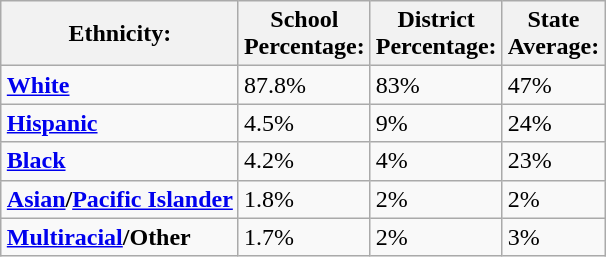<table class="sortable wikitable" style="margin: 1em auto 1em auto">
<tr>
<th>Ethnicity:</th>
<th>School<br>Percentage:</th>
<th>District<br>Percentage:</th>
<th>State<br>Average:</th>
</tr>
<tr>
<td><strong><a href='#'>White</a></strong></td>
<td>87.8%</td>
<td>83%</td>
<td>47%</td>
</tr>
<tr>
<td><strong><a href='#'>Hispanic</a></strong></td>
<td>4.5%</td>
<td>9%</td>
<td>24%</td>
</tr>
<tr>
<td><strong><a href='#'>Black</a></strong></td>
<td>4.2%</td>
<td>4%</td>
<td>23%</td>
</tr>
<tr>
<td><strong><a href='#'>Asian</a>/<a href='#'>Pacific Islander</a></strong></td>
<td>1.8%</td>
<td>2%</td>
<td>2%</td>
</tr>
<tr>
<td><strong><a href='#'>Multiracial</a>/Other</strong></td>
<td>1.7%</td>
<td>2%</td>
<td>3%</td>
</tr>
</table>
